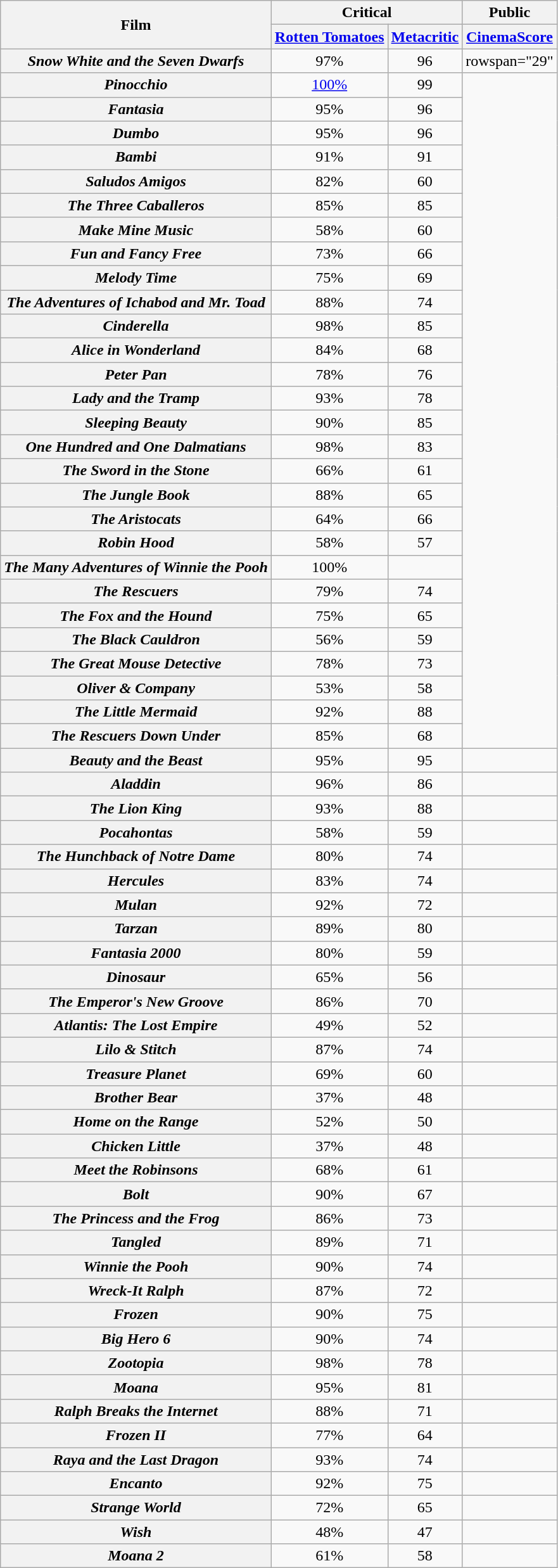<table class="wikitable plainrowheaders sortable" style="text-align: center;">
<tr>
<th scope="col" rowspan="2">Film</th>
<th scope="col" colspan="2">Critical</th>
<th scope="col" colspan="2">Public</th>
</tr>
<tr>
<th scope="col"><a href='#'>Rotten Tomatoes</a></th>
<th scope="col"><a href='#'>Metacritic</a></th>
<th scope="col"><a href='#'>CinemaScore</a></th>
</tr>
<tr>
<th scope="row"><em>Snow White and the Seven Dwarfs</em></th>
<td>97%</td>
<td>96</td>
<td>rowspan="29" </td>
</tr>
<tr>
<th scope="row"><em>Pinocchio</em></th>
<td><a href='#'>100%</a></td>
<td>99</td>
</tr>
<tr>
<th scope="row"><em>Fantasia</em></th>
<td>95%</td>
<td>96</td>
</tr>
<tr>
<th scope="row"><em>Dumbo</em></th>
<td>95%</td>
<td>96</td>
</tr>
<tr>
<th scope="row"><em>Bambi</em></th>
<td>91%</td>
<td>91</td>
</tr>
<tr>
<th scope="row"><em>Saludos Amigos</em></th>
<td>82%</td>
<td>60</td>
</tr>
<tr>
<th scope="row"><em>The Three Caballeros</em></th>
<td>85%</td>
<td>85</td>
</tr>
<tr>
<th scope="row"><em>Make Mine Music</em></th>
<td>58%</td>
<td>60</td>
</tr>
<tr>
<th scope="row"><em>Fun and Fancy Free</em></th>
<td>73%</td>
<td>66</td>
</tr>
<tr>
<th scope="row"><em>Melody Time</em></th>
<td>75%</td>
<td>69</td>
</tr>
<tr>
<th scope="row"><em>The Adventures of Ichabod and Mr. Toad</em></th>
<td>88%</td>
<td>74</td>
</tr>
<tr>
<th scope="row"><em>Cinderella</em></th>
<td>98%</td>
<td>85</td>
</tr>
<tr>
<th scope="row"><em>Alice in Wonderland</em></th>
<td>84%</td>
<td>68</td>
</tr>
<tr>
<th scope="row"><em>Peter Pan</em></th>
<td>78%</td>
<td>76</td>
</tr>
<tr>
<th scope="row"><em>Lady and the Tramp</em></th>
<td>93%</td>
<td>78</td>
</tr>
<tr>
<th scope="row"><em>Sleeping Beauty</em></th>
<td>90%</td>
<td>85</td>
</tr>
<tr>
<th scope="row"><em>One Hundred and One Dalmatians</em></th>
<td>98%</td>
<td>83</td>
</tr>
<tr>
<th scope="row"><em>The Sword in the Stone</em></th>
<td>66%</td>
<td>61</td>
</tr>
<tr>
<th scope="row"><em>The Jungle Book</em></th>
<td>88%</td>
<td>65</td>
</tr>
<tr>
<th scope="row"><em>The Aristocats</em></th>
<td>64%</td>
<td>66</td>
</tr>
<tr>
<th scope="row"><em>Robin Hood</em></th>
<td>58%</td>
<td>57</td>
</tr>
<tr>
<th scope="row"><em>The Many Adventures of Winnie the Pooh</em></th>
<td>100%</td>
<td></td>
</tr>
<tr>
<th scope="row"><em>The Rescuers</em></th>
<td>79%</td>
<td>74</td>
</tr>
<tr>
<th scope="row"><em>The Fox and the Hound</em></th>
<td>75%</td>
<td>65</td>
</tr>
<tr>
<th scope="row"><em>The Black Cauldron</em></th>
<td>56%</td>
<td>59</td>
</tr>
<tr>
<th scope="row"><em>The Great Mouse Detective</em></th>
<td>78%</td>
<td>73</td>
</tr>
<tr>
<th scope="row"><em>Oliver & Company</em></th>
<td>53%</td>
<td>58</td>
</tr>
<tr>
<th scope="row"><em>The Little Mermaid</em></th>
<td>92%</td>
<td>88</td>
</tr>
<tr>
<th scope="row"><em>The Rescuers Down Under</em></th>
<td>85%</td>
<td>68</td>
</tr>
<tr>
<th scope="row"><em>Beauty and the Beast</em></th>
<td>95%</td>
<td>95</td>
<td></td>
</tr>
<tr>
<th scope="row"><em>Aladdin</em></th>
<td>96%</td>
<td>86</td>
<td></td>
</tr>
<tr>
<th scope="row"><em>The Lion King</em></th>
<td>93%</td>
<td>88</td>
<td></td>
</tr>
<tr>
<th scope="row"><em>Pocahontas</em></th>
<td>58%</td>
<td>59</td>
<td></td>
</tr>
<tr>
<th scope="row"><em>The Hunchback of Notre Dame</em></th>
<td>80%</td>
<td>74</td>
<td></td>
</tr>
<tr>
<th scope="row"><em>Hercules</em></th>
<td>83%</td>
<td>74</td>
<td></td>
</tr>
<tr>
<th scope="row"><em>Mulan</em></th>
<td>92%</td>
<td>72</td>
<td></td>
</tr>
<tr>
<th scope="row"><em>Tarzan</em></th>
<td>89%</td>
<td>80</td>
<td></td>
</tr>
<tr>
<th scope="row"><em>Fantasia 2000</em></th>
<td>80%</td>
<td>59</td>
<td></td>
</tr>
<tr>
<th scope="row"><em>Dinosaur</em></th>
<td>65%</td>
<td>56</td>
<td></td>
</tr>
<tr>
<th scope="row"><em>The Emperor's New Groove</em></th>
<td>86%</td>
<td>70</td>
<td></td>
</tr>
<tr>
<th scope="row"><em>Atlantis: The Lost Empire</em></th>
<td>49%</td>
<td>52</td>
<td></td>
</tr>
<tr>
<th scope="row"><em>Lilo & Stitch</em></th>
<td>87%</td>
<td>74</td>
<td></td>
</tr>
<tr>
<th scope="row"><em>Treasure Planet</em></th>
<td>69%</td>
<td>60</td>
<td></td>
</tr>
<tr>
<th scope="row"><em>Brother Bear</em></th>
<td>37%</td>
<td>48</td>
<td></td>
</tr>
<tr>
<th scope="row"><em>Home on the Range</em></th>
<td>52%</td>
<td>50</td>
<td></td>
</tr>
<tr>
<th scope="row"><em>Chicken Little</em></th>
<td>37%</td>
<td>48</td>
<td></td>
</tr>
<tr>
<th scope="row"><em>Meet the Robinsons</em></th>
<td>68%</td>
<td>61</td>
<td></td>
</tr>
<tr>
<th scope="row"><em>Bolt</em></th>
<td>90%</td>
<td>67</td>
<td></td>
</tr>
<tr>
<th scope="row"><em>The Princess and the Frog</em></th>
<td>86%</td>
<td>73</td>
<td></td>
</tr>
<tr>
<th scope="row"><em>Tangled</em></th>
<td>89%</td>
<td>71</td>
<td></td>
</tr>
<tr>
<th scope="row"><em>Winnie the Pooh</em></th>
<td>90%</td>
<td>74</td>
<td></td>
</tr>
<tr>
<th scope="row"><em>Wreck-It Ralph</em></th>
<td>87%</td>
<td>72</td>
<td></td>
</tr>
<tr>
<th scope="row"><em>Frozen</em></th>
<td>90%</td>
<td>75</td>
<td></td>
</tr>
<tr>
<th scope="row"><em>Big Hero 6</em></th>
<td>90%</td>
<td>74</td>
<td></td>
</tr>
<tr>
<th scope="row"><em>Zootopia</em></th>
<td>98%</td>
<td>78</td>
<td></td>
</tr>
<tr>
<th scope="row"><em>Moana</em></th>
<td>95%</td>
<td>81</td>
<td></td>
</tr>
<tr>
<th scope="row"><em>Ralph Breaks the Internet</em></th>
<td>88%</td>
<td>71</td>
<td></td>
</tr>
<tr>
<th scope="row"><em>Frozen II</em></th>
<td>77%</td>
<td>64</td>
<td></td>
</tr>
<tr>
<th scope="row"><em>Raya and the Last Dragon</em></th>
<td>93%</td>
<td>74</td>
<td></td>
</tr>
<tr>
<th scope="row"><em>Encanto</em></th>
<td>92%</td>
<td>75</td>
<td></td>
</tr>
<tr>
<th scope="row"><em>Strange World</em></th>
<td>72%</td>
<td>65</td>
<td></td>
</tr>
<tr>
<th scope="row"><em>Wish</em></th>
<td>48%</td>
<td>47</td>
<td></td>
</tr>
<tr>
<th scope="row"><em>Moana 2</em></th>
<td>61%</td>
<td>58</td>
<td></td>
</tr>
</table>
